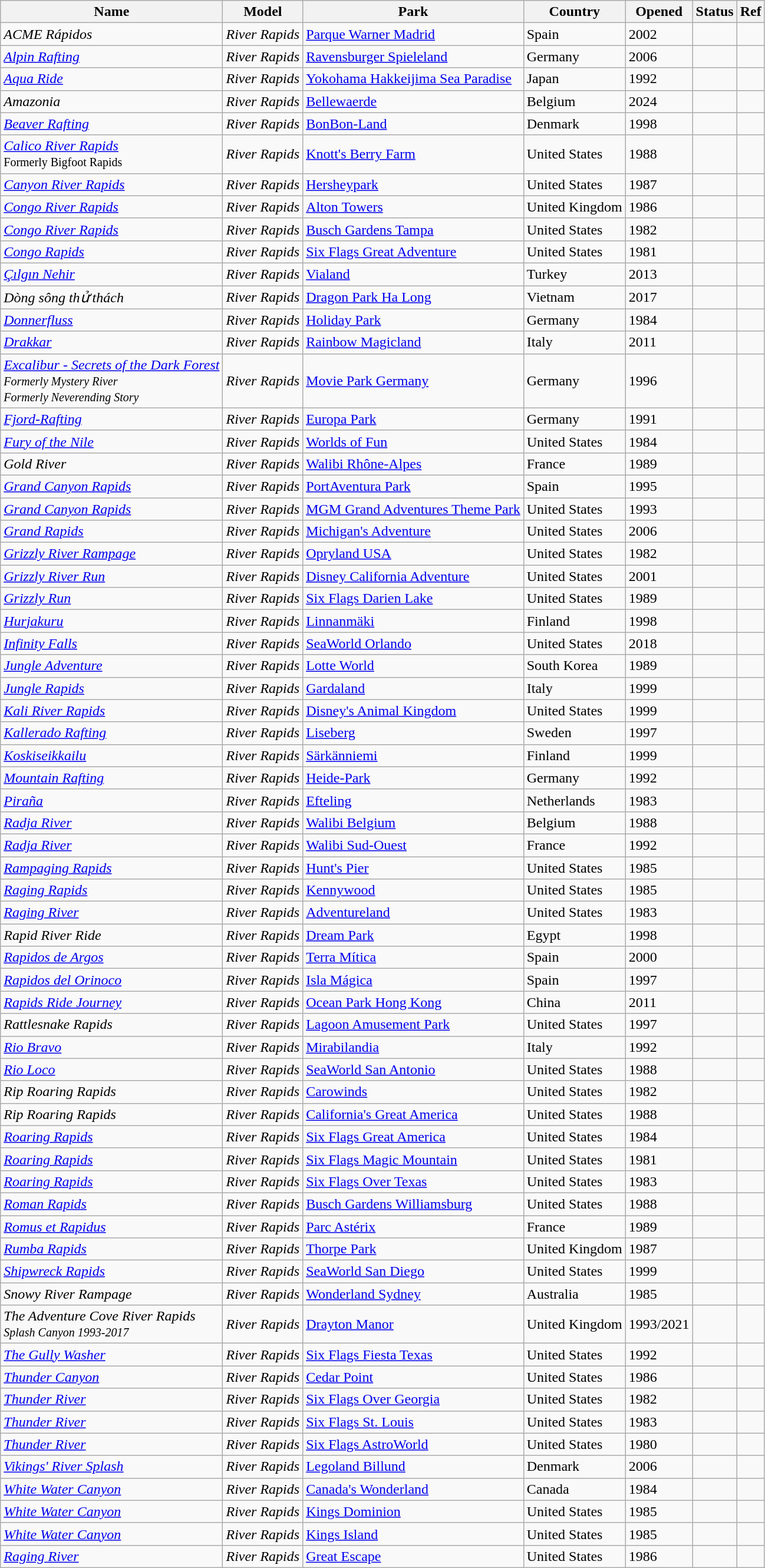<table class= "wikitable sortable">
<tr>
<th>Name</th>
<th>Model</th>
<th>Park</th>
<th>Country</th>
<th>Opened</th>
<th>Status</th>
<th>Ref</th>
</tr>
<tr>
<td><em>ACME Rápidos</em></td>
<td><em>River Rapids</em></td>
<td><a href='#'>Parque Warner Madrid</a></td>
<td> Spain</td>
<td>2002</td>
<td></td>
<td></td>
</tr>
<tr>
<td><em><a href='#'>Alpin Rafting</a></em></td>
<td><em>River Rapids</em></td>
<td><a href='#'>Ravensburger Spieleland</a></td>
<td> Germany</td>
<td>2006</td>
<td></td>
<td></td>
</tr>
<tr>
<td><em><a href='#'>Aqua Ride</a></em></td>
<td><em>River Rapids</em></td>
<td><a href='#'>Yokohama Hakkeijima Sea Paradise</a></td>
<td> Japan</td>
<td>1992</td>
<td></td>
<td></td>
</tr>
<tr>
<td><em>Amazonia</em></td>
<td><em>River Rapids</em></td>
<td><a href='#'>Bellewaerde</a></td>
<td> Belgium</td>
<td>2024</td>
<td></td>
<td></td>
</tr>
<tr>
<td><em><a href='#'>Beaver Rafting</a></em></td>
<td><em>River Rapids</em></td>
<td><a href='#'>BonBon-Land</a></td>
<td> Denmark</td>
<td>1998</td>
<td></td>
<td></td>
</tr>
<tr>
<td><em><a href='#'>Calico River Rapids</a></em><br><small>Formerly Bigfoot Rapids</small></td>
<td><em>River Rapids</em></td>
<td><a href='#'>Knott's Berry Farm</a></td>
<td> United States</td>
<td>1988</td>
<td></td>
<td></td>
</tr>
<tr>
<td><em><a href='#'>Canyon River Rapids</a></em></td>
<td><em>River Rapids</em></td>
<td><a href='#'>Hersheypark</a></td>
<td> United States</td>
<td>1987</td>
<td></td>
<td></td>
</tr>
<tr>
<td><em><a href='#'>Congo River Rapids</a></em></td>
<td><em>River Rapids</em></td>
<td><a href='#'>Alton Towers</a></td>
<td> United Kingdom</td>
<td>1986</td>
<td></td>
<td></td>
</tr>
<tr>
<td><em><a href='#'>Congo River Rapids</a></em></td>
<td><em>River Rapids</em></td>
<td><a href='#'>Busch Gardens Tampa</a></td>
<td> United States</td>
<td>1982</td>
<td></td>
<td></td>
</tr>
<tr>
<td><em><a href='#'>Congo Rapids</a></em></td>
<td><em>River Rapids</em></td>
<td><a href='#'>Six Flags Great Adventure</a></td>
<td> United States</td>
<td>1981</td>
<td></td>
<td></td>
</tr>
<tr>
<td><em><a href='#'>Çılgın Nehir</a></em></td>
<td><em>River Rapids</em></td>
<td><a href='#'>Vialand</a></td>
<td> Turkey</td>
<td>2013</td>
<td></td>
<td></td>
</tr>
<tr>
<td><em>Dòng sông thử thách</em></td>
<td><em>River Rapids</em></td>
<td><a href='#'>Dragon Park Ha Long</a></td>
<td> Vietnam</td>
<td>2017</td>
<td></td>
<td></td>
</tr>
<tr>
<td><em><a href='#'>Donnerfluss</a></em></td>
<td><em>River Rapids</em></td>
<td><a href='#'>Holiday Park</a></td>
<td> Germany</td>
<td>1984</td>
<td></td>
<td></td>
</tr>
<tr>
<td><em><a href='#'>Drakkar</a></em></td>
<td><em>River Rapids</em></td>
<td><a href='#'>Rainbow Magicland</a></td>
<td> Italy</td>
<td>2011</td>
<td></td>
<td></td>
</tr>
<tr>
<td><em><a href='#'>Excalibur - Secrets of the Dark Forest</a><br><small>Formerly Mystery River<br>Formerly Neverending Story</small></em></td>
<td><em>River Rapids</em></td>
<td><a href='#'>Movie Park Germany</a></td>
<td> Germany</td>
<td>1996</td>
<td></td>
<td></td>
</tr>
<tr>
<td><em><a href='#'>Fjord-Rafting</a></em></td>
<td><em>River Rapids</em></td>
<td><a href='#'>Europa Park</a></td>
<td> Germany</td>
<td>1991</td>
<td></td>
<td></td>
</tr>
<tr>
<td><em><a href='#'>Fury of the Nile</a></em></td>
<td><em>River Rapids</em></td>
<td><a href='#'>Worlds of Fun</a></td>
<td> United States</td>
<td>1984</td>
<td></td>
<td></td>
</tr>
<tr>
<td><em>Gold River</em></td>
<td><em>River Rapids</em></td>
<td><a href='#'>Walibi Rhône-Alpes</a></td>
<td> France</td>
<td>1989</td>
<td></td>
<td></td>
</tr>
<tr>
<td><em><a href='#'>Grand Canyon Rapids</a></em></td>
<td><em>River Rapids</em></td>
<td><a href='#'>PortAventura Park</a></td>
<td> Spain</td>
<td>1995</td>
<td></td>
<td></td>
</tr>
<tr>
<td><em><a href='#'>Grand Canyon Rapids</a></em></td>
<td><em>River Rapids</em></td>
<td><a href='#'>MGM Grand Adventures Theme Park</a></td>
<td> United States</td>
<td>1993</td>
<td></td>
<td></td>
</tr>
<tr>
<td><em><a href='#'>Grand Rapids</a></em></td>
<td><em>River Rapids</em></td>
<td><a href='#'>Michigan's Adventure</a></td>
<td> United States</td>
<td>2006</td>
<td></td>
<td></td>
</tr>
<tr>
<td><em><a href='#'>Grizzly River Rampage</a></em></td>
<td><em>River Rapids</em></td>
<td><a href='#'>Opryland USA</a></td>
<td> United States</td>
<td>1982</td>
<td></td>
<td></td>
</tr>
<tr>
<td><em><a href='#'>Grizzly River Run</a></em></td>
<td><em>River Rapids</em></td>
<td><a href='#'>Disney California Adventure</a></td>
<td> United States</td>
<td>2001</td>
<td></td>
<td></td>
</tr>
<tr>
<td><em><a href='#'>Grizzly Run</a></em></td>
<td><em>River Rapids</em></td>
<td><a href='#'>Six Flags Darien Lake</a></td>
<td> United States</td>
<td>1989</td>
<td></td>
<td></td>
</tr>
<tr>
<td><em><a href='#'>Hurjakuru</a></em></td>
<td><em>River Rapids</em></td>
<td><a href='#'>Linnanmäki</a></td>
<td> Finland</td>
<td>1998</td>
<td></td>
<td></td>
</tr>
<tr>
<td><em><a href='#'>Infinity Falls</a></em></td>
<td><em>River Rapids</em></td>
<td><a href='#'>SeaWorld Orlando</a></td>
<td> United States</td>
<td>2018</td>
<td></td>
<td></td>
</tr>
<tr>
<td><em><a href='#'>Jungle Adventure</a></em></td>
<td><em>River Rapids</em></td>
<td><a href='#'>Lotte World</a></td>
<td> South Korea</td>
<td>1989</td>
<td></td>
<td></td>
</tr>
<tr>
<td><em><a href='#'>Jungle Rapids</a></em></td>
<td><em>River Rapids</em></td>
<td><a href='#'>Gardaland</a></td>
<td> Italy</td>
<td>1999</td>
<td></td>
<td></td>
</tr>
<tr>
<td><em><a href='#'>Kali River Rapids</a></em></td>
<td><em>River Rapids</em></td>
<td><a href='#'>Disney's Animal Kingdom</a></td>
<td> United States</td>
<td>1999</td>
<td></td>
<td></td>
</tr>
<tr>
<td><em><a href='#'>Kallerado Rafting</a></em></td>
<td><em>River Rapids</em></td>
<td><a href='#'>Liseberg</a></td>
<td> Sweden</td>
<td>1997</td>
<td></td>
<td></td>
</tr>
<tr>
<td><em><a href='#'>Koskiseikkailu</a></em></td>
<td><em>River Rapids</em></td>
<td><a href='#'>Särkänniemi</a></td>
<td> Finland</td>
<td>1999</td>
<td></td>
<td></td>
</tr>
<tr>
<td><em><a href='#'>Mountain Rafting</a></em></td>
<td><em>River Rapids</em></td>
<td><a href='#'>Heide-Park</a></td>
<td> Germany</td>
<td>1992</td>
<td></td>
<td></td>
</tr>
<tr>
<td><em><a href='#'>Piraña</a></em></td>
<td><em>River Rapids</em></td>
<td><a href='#'>Efteling</a></td>
<td> Netherlands</td>
<td>1983</td>
<td></td>
<td></td>
</tr>
<tr>
<td><em><a href='#'>Radja River</a></em></td>
<td><em>River Rapids</em></td>
<td><a href='#'>Walibi Belgium</a></td>
<td> Belgium</td>
<td>1988</td>
<td></td>
<td></td>
</tr>
<tr>
<td><em><a href='#'>Radja River</a></em></td>
<td><em>River Rapids</em></td>
<td><a href='#'>Walibi Sud-Ouest</a></td>
<td> France</td>
<td>1992</td>
<td></td>
<td></td>
</tr>
<tr>
<td><em><a href='#'>Rampaging Rapids</a></em></td>
<td><em>River Rapids</em></td>
<td><a href='#'>Hunt's Pier</a></td>
<td> United States</td>
<td>1985</td>
<td></td>
<td></td>
</tr>
<tr>
<td><em><a href='#'>Raging Rapids</a></em></td>
<td><em>River Rapids</em></td>
<td><a href='#'>Kennywood</a></td>
<td> United States</td>
<td>1985</td>
<td></td>
<td></td>
</tr>
<tr>
<td><em><a href='#'>Raging River</a></em></td>
<td><em>River Rapids</em></td>
<td><a href='#'>Adventureland</a></td>
<td> United States</td>
<td>1983</td>
<td></td>
<td></td>
</tr>
<tr>
<td><em>Rapid River Ride</em></td>
<td><em>River Rapids</em></td>
<td><a href='#'>Dream Park</a></td>
<td> Egypt</td>
<td>1998</td>
<td></td>
<td></td>
</tr>
<tr>
<td><em><a href='#'>Rapidos de Argos</a></em></td>
<td><em>River Rapids</em></td>
<td><a href='#'>Terra Mítica</a></td>
<td> Spain</td>
<td>2000</td>
<td></td>
<td></td>
</tr>
<tr>
<td><em><a href='#'>Rapidos del Orinoco</a></em></td>
<td><em>River Rapids</em></td>
<td><a href='#'>Isla Mágica</a></td>
<td> Spain</td>
<td>1997</td>
<td></td>
<td></td>
</tr>
<tr>
<td><em><a href='#'>Rapids Ride Journey</a></em></td>
<td><em>River Rapids</em></td>
<td><a href='#'>Ocean Park Hong Kong</a></td>
<td> China</td>
<td>2011</td>
<td></td>
<td></td>
</tr>
<tr>
<td><em>Rattlesnake Rapids</em></td>
<td><em>River Rapids</em></td>
<td><a href='#'>Lagoon Amusement Park</a></td>
<td> United States</td>
<td>1997</td>
<td></td>
<td></td>
</tr>
<tr>
<td><em><a href='#'>Rio Bravo</a></em></td>
<td><em>River Rapids</em></td>
<td><a href='#'>Mirabilandia</a></td>
<td> Italy</td>
<td>1992</td>
<td></td>
<td></td>
</tr>
<tr>
<td><em><a href='#'>Rio Loco</a></em></td>
<td><em>River Rapids</em></td>
<td><a href='#'>SeaWorld San Antonio</a></td>
<td> United States</td>
<td>1988</td>
<td></td>
<td></td>
</tr>
<tr>
<td><em>Rip Roaring Rapids</em></td>
<td><em>River Rapids</em></td>
<td><a href='#'>Carowinds</a></td>
<td> United States</td>
<td>1982</td>
<td></td>
<td></td>
</tr>
<tr>
<td><em>Rip Roaring Rapids</em></td>
<td><em>River Rapids</em></td>
<td><a href='#'>California's Great America</a></td>
<td> United States</td>
<td>1988</td>
<td></td>
<td></td>
</tr>
<tr>
<td><em><a href='#'>Roaring Rapids</a></em></td>
<td><em>River Rapids</em></td>
<td><a href='#'>Six Flags Great America</a></td>
<td> United States</td>
<td>1984</td>
<td></td>
<td></td>
</tr>
<tr>
<td><em><a href='#'>Roaring Rapids</a></em></td>
<td><em>River Rapids</em></td>
<td><a href='#'>Six Flags Magic Mountain</a></td>
<td> United States</td>
<td>1981</td>
<td></td>
<td></td>
</tr>
<tr>
<td><em><a href='#'>Roaring Rapids</a></em></td>
<td><em>River Rapids</em></td>
<td><a href='#'>Six Flags Over Texas</a></td>
<td> United States</td>
<td>1983</td>
<td></td>
<td></td>
</tr>
<tr>
<td><em><a href='#'>Roman Rapids</a></em></td>
<td><em>River Rapids</em></td>
<td><a href='#'>Busch Gardens Williamsburg</a></td>
<td> United States</td>
<td>1988</td>
<td></td>
<td></td>
</tr>
<tr>
<td><em><a href='#'>Romus et Rapidus</a></em></td>
<td><em>River Rapids</em></td>
<td><a href='#'>Parc Astérix</a></td>
<td> France</td>
<td>1989</td>
<td></td>
<td></td>
</tr>
<tr>
<td><em><a href='#'>Rumba Rapids</a></em></td>
<td><em>River Rapids</em></td>
<td><a href='#'>Thorpe Park</a></td>
<td> United Kingdom</td>
<td>1987</td>
<td></td>
<td></td>
</tr>
<tr>
<td><em><a href='#'>Shipwreck Rapids</a></em></td>
<td><em>River Rapids</em></td>
<td><a href='#'>SeaWorld San Diego</a></td>
<td> United States</td>
<td>1999</td>
<td></td>
<td></td>
</tr>
<tr>
<td><em>Snowy River Rampage</em></td>
<td><em>River Rapids</em></td>
<td><a href='#'>Wonderland Sydney</a></td>
<td> Australia</td>
<td>1985</td>
<td></td>
<td></td>
</tr>
<tr>
<td><em>The Adventure Cove River Rapids<br><small>Splash Canyon 1993-2017</small></em></td>
<td><em>River Rapids</em></td>
<td><a href='#'>Drayton Manor</a></td>
<td> United Kingdom</td>
<td>1993/2021</td>
<td></td>
<td></td>
</tr>
<tr>
<td><em><a href='#'>The Gully Washer</a></em></td>
<td><em>River Rapids</em></td>
<td><a href='#'>Six Flags Fiesta Texas</a></td>
<td> United States</td>
<td>1992</td>
<td></td>
<td></td>
</tr>
<tr>
<td><em><a href='#'>Thunder Canyon</a></em></td>
<td><em>River Rapids</em></td>
<td><a href='#'>Cedar Point</a></td>
<td> United States</td>
<td>1986</td>
<td></td>
<td></td>
</tr>
<tr>
<td><em><a href='#'>Thunder River</a></em></td>
<td><em>River Rapids</em></td>
<td><a href='#'>Six Flags Over Georgia</a></td>
<td> United States</td>
<td>1982</td>
<td></td>
<td></td>
</tr>
<tr>
<td><em><a href='#'>Thunder River</a></em></td>
<td><em>River Rapids</em></td>
<td><a href='#'>Six Flags St. Louis</a></td>
<td> United States</td>
<td>1983</td>
<td></td>
<td></td>
</tr>
<tr>
<td><em><a href='#'>Thunder River</a></em></td>
<td><em>River Rapids</em></td>
<td><a href='#'>Six Flags AstroWorld</a></td>
<td> United States</td>
<td>1980</td>
<td></td>
<td></td>
</tr>
<tr>
<td><em><a href='#'>Vikings' River Splash</a></em></td>
<td><em>River Rapids</em></td>
<td><a href='#'>Legoland Billund</a></td>
<td> Denmark</td>
<td>2006</td>
<td></td>
<td></td>
</tr>
<tr>
<td><em><a href='#'>White Water Canyon</a></em></td>
<td><em>River Rapids</em></td>
<td><a href='#'>Canada's Wonderland</a></td>
<td> Canada</td>
<td>1984</td>
<td></td>
<td></td>
</tr>
<tr>
<td><em><a href='#'>White Water Canyon</a></em></td>
<td><em>River Rapids</em></td>
<td><a href='#'>Kings Dominion</a></td>
<td> United States</td>
<td>1985</td>
<td></td>
<td></td>
</tr>
<tr>
<td><em><a href='#'>White Water Canyon</a></em></td>
<td><em>River Rapids</em></td>
<td><a href='#'>Kings Island</a></td>
<td> United States</td>
<td>1985</td>
<td></td>
<td></td>
</tr>
<tr>
<td><em><a href='#'>Raging River</a></em></td>
<td><em>River Rapids</em></td>
<td><a href='#'>Great Escape</a></td>
<td> United States</td>
<td>1986</td>
<td></td>
<td></td>
</tr>
</table>
